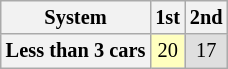<table class="wikitable" style="font-size:85%; text-align:center;">
<tr>
<th>System</th>
<th>1st</th>
<th>2nd</th>
</tr>
<tr>
<th>Less than 3 cars</th>
<td style="background:#ffffbf;">20</td>
<td style="background:#dfdfdf;">17</td>
</tr>
</table>
